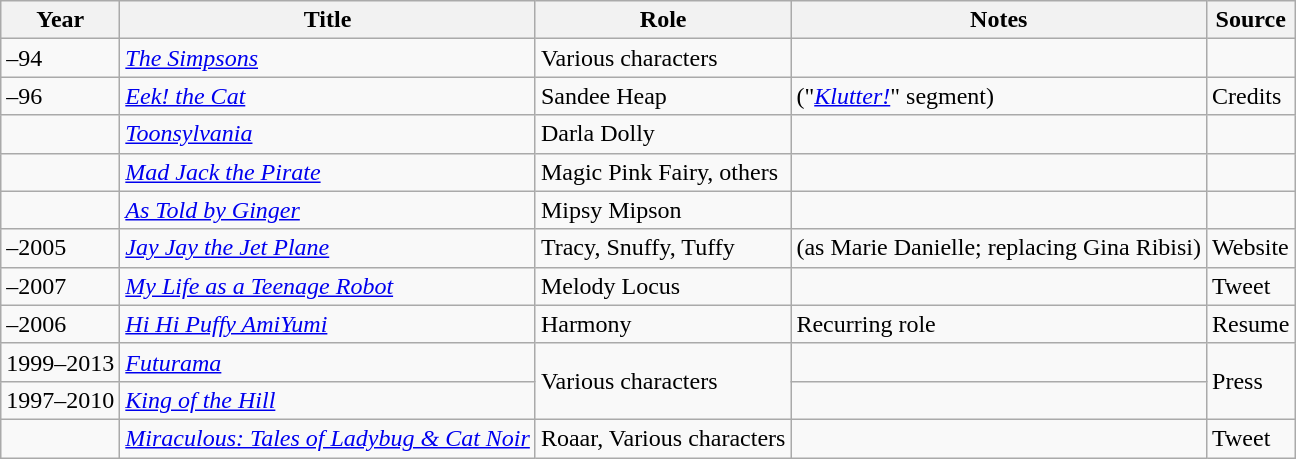<table class="wikitable sortable plainrowheaders">
<tr>
<th>Year</th>
<th>Title</th>
<th>Role</th>
<th class="unsortable">Notes</th>
<th class="unsortable">Source</th>
</tr>
<tr>
<td>–94</td>
<td><em><a href='#'>The Simpsons</a></em></td>
<td>Various characters</td>
<td></td>
<td></td>
</tr>
<tr>
<td>–96</td>
<td><em><a href='#'>Eek! the Cat</a></em></td>
<td>Sandee Heap</td>
<td>("<em><a href='#'>Klutter!</a></em>" segment)</td>
<td>Credits</td>
</tr>
<tr>
<td></td>
<td><em><a href='#'>Toonsylvania</a></em></td>
<td>Darla Dolly</td>
<td></td>
<td></td>
</tr>
<tr>
<td></td>
<td><em><a href='#'>Mad Jack the Pirate</a></em></td>
<td>Magic Pink Fairy, others</td>
<td></td>
<td></td>
</tr>
<tr>
<td></td>
<td><em><a href='#'>As Told by Ginger</a></em></td>
<td>Mipsy Mipson</td>
<td></td>
<td></td>
</tr>
<tr>
<td>–2005</td>
<td><em><a href='#'>Jay Jay the Jet Plane</a></em></td>
<td>Tracy, Snuffy, Tuffy</td>
<td>(as Marie Danielle; replacing Gina Ribisi)</td>
<td>Website</td>
</tr>
<tr>
<td>–2007</td>
<td><em><a href='#'>My Life as a Teenage Robot</a></em></td>
<td>Melody Locus</td>
<td></td>
<td>Tweet</td>
</tr>
<tr>
<td>–2006</td>
<td><em><a href='#'>Hi Hi Puffy AmiYumi</a></em></td>
<td>Harmony</td>
<td>Recurring role</td>
<td>Resume</td>
</tr>
<tr>
<td>1999–2013</td>
<td><em><a href='#'>Futurama</a></em></td>
<td rowspan="2">Various characters</td>
<td></td>
<td rowspan="2">Press</td>
</tr>
<tr>
<td>1997–2010</td>
<td><em><a href='#'>King of the Hill</a></em></td>
<td></td>
</tr>
<tr>
<td></td>
<td><em><a href='#'>Miraculous: Tales of Ladybug & Cat Noir</a></em></td>
<td>Roaar, Various characters</td>
<td></td>
<td>Tweet</td>
</tr>
</table>
